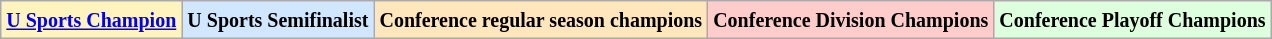<table class="wikitable">
<tr>
<td bgcolor="#FFF3BF"><small><strong><a href='#'>U Sports Champion</a> </strong></small></td>
<td bgcolor="#D0E7FF"><small><strong>U Sports Semifinalist</strong></small></td>
<td bgcolor="#FFE6BD"><small><strong>Conference regular season champions</strong></small></td>
<td bgcolor="#FFCCCC"><small><strong>Conference Division Champions</strong></small></td>
<td bgcolor="#ddffdd"><small><strong>Conference Playoff Champions</strong></small></td>
</tr>
</table>
